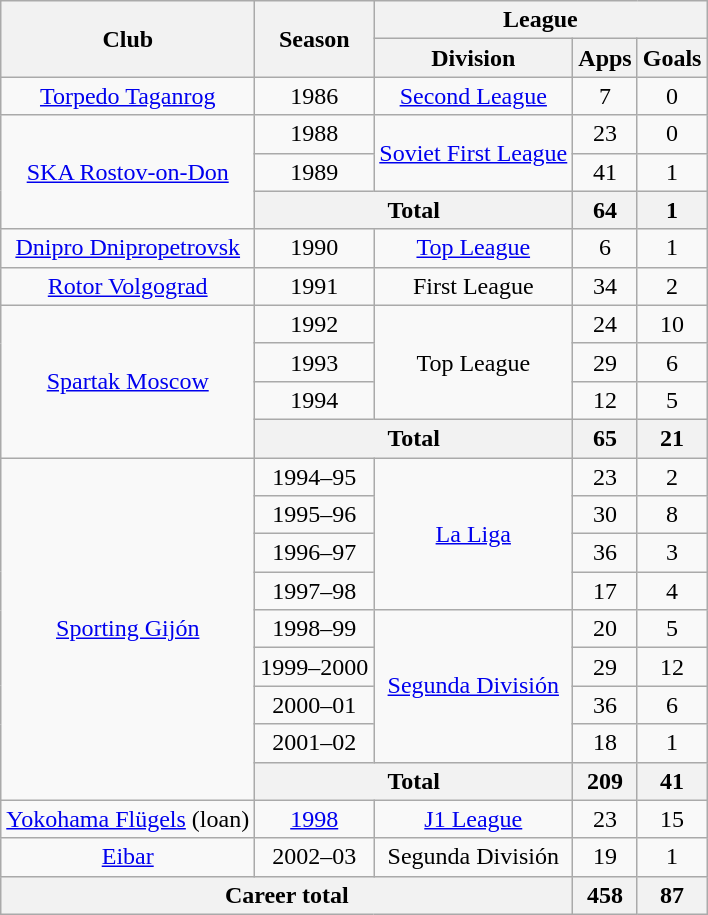<table class="wikitable" style="text-align:center">
<tr>
<th rowspan="2">Club</th>
<th rowspan="2">Season</th>
<th colspan="3">League</th>
</tr>
<tr>
<th>Division</th>
<th>Apps</th>
<th>Goals</th>
</tr>
<tr>
<td><a href='#'>Torpedo Taganrog</a></td>
<td>1986</td>
<td><a href='#'>Second League</a></td>
<td>7</td>
<td>0</td>
</tr>
<tr>
<td rowspan="3"><a href='#'>SKA Rostov-on-Don</a></td>
<td>1988</td>
<td rowspan="2"><a href='#'>Soviet First League</a></td>
<td>23</td>
<td>0</td>
</tr>
<tr>
<td>1989</td>
<td>41</td>
<td>1</td>
</tr>
<tr>
<th colspan="2">Total</th>
<th>64</th>
<th>1</th>
</tr>
<tr>
<td><a href='#'>Dnipro Dnipropetrovsk</a></td>
<td>1990</td>
<td><a href='#'>Top League</a></td>
<td>6</td>
<td>1</td>
</tr>
<tr>
<td><a href='#'>Rotor Volgograd</a></td>
<td>1991</td>
<td>First League</td>
<td>34</td>
<td>2</td>
</tr>
<tr>
<td rowspan="4"><a href='#'>Spartak Moscow</a></td>
<td>1992</td>
<td rowspan="3">Top League</td>
<td>24</td>
<td>10</td>
</tr>
<tr>
<td>1993</td>
<td>29</td>
<td>6</td>
</tr>
<tr>
<td>1994</td>
<td>12</td>
<td>5</td>
</tr>
<tr>
<th colspan="2">Total</th>
<th>65</th>
<th>21</th>
</tr>
<tr>
<td rowspan="9"><a href='#'>Sporting Gijón</a></td>
<td>1994–95</td>
<td rowspan="4"><a href='#'>La Liga</a></td>
<td>23</td>
<td>2</td>
</tr>
<tr>
<td>1995–96</td>
<td>30</td>
<td>8</td>
</tr>
<tr>
<td>1996–97</td>
<td>36</td>
<td>3</td>
</tr>
<tr>
<td>1997–98</td>
<td>17</td>
<td>4</td>
</tr>
<tr>
<td>1998–99</td>
<td rowspan="4"><a href='#'>Segunda División</a></td>
<td>20</td>
<td>5</td>
</tr>
<tr>
<td>1999–2000</td>
<td>29</td>
<td>12</td>
</tr>
<tr>
<td>2000–01</td>
<td>36</td>
<td>6</td>
</tr>
<tr>
<td>2001–02</td>
<td>18</td>
<td>1</td>
</tr>
<tr>
<th colspan="2">Total</th>
<th>209</th>
<th>41</th>
</tr>
<tr>
<td><a href='#'>Yokohama Flügels</a> (loan)</td>
<td><a href='#'>1998</a></td>
<td><a href='#'>J1 League</a></td>
<td>23</td>
<td>15</td>
</tr>
<tr>
<td><a href='#'>Eibar</a></td>
<td>2002–03</td>
<td>Segunda División</td>
<td>19</td>
<td>1</td>
</tr>
<tr>
<th colspan="3">Career total</th>
<th>458</th>
<th>87</th>
</tr>
</table>
